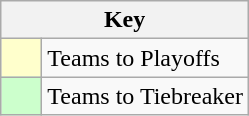<table class="wikitable" style="text-align: center;">
<tr>
<th colspan=2>Key</th>
</tr>
<tr>
<td style="background:#ffc; width:20px;"></td>
<td align=left>Teams to Playoffs</td>
</tr>
<tr>
<td style="background:#ccffcc; width:20px;"></td>
<td align=left>Teams to Tiebreaker</td>
</tr>
</table>
